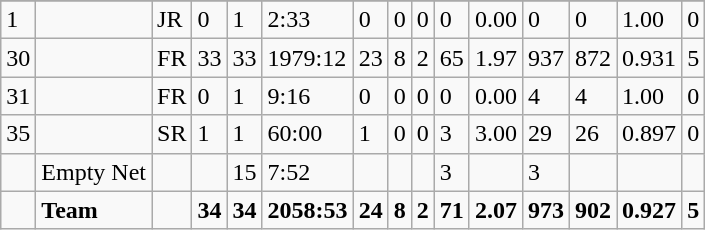<table class="wikitable sortable">
<tr align="center"  bgcolor="#dddddd">
</tr>
<tr>
<td>1</td>
<td></td>
<td>JR</td>
<td>0</td>
<td>1</td>
<td>2:33</td>
<td>0</td>
<td>0</td>
<td>0</td>
<td>0</td>
<td>0.00</td>
<td>0</td>
<td>0</td>
<td>1.00</td>
<td>0</td>
</tr>
<tr>
<td>30</td>
<td></td>
<td>FR</td>
<td>33</td>
<td>33</td>
<td>1979:12</td>
<td>23</td>
<td>8</td>
<td>2</td>
<td>65</td>
<td>1.97</td>
<td>937</td>
<td>872</td>
<td>0.931</td>
<td>5</td>
</tr>
<tr>
<td>31</td>
<td></td>
<td>FR</td>
<td>0</td>
<td>1</td>
<td>9:16</td>
<td>0</td>
<td>0</td>
<td>0</td>
<td>0</td>
<td>0.00</td>
<td>4</td>
<td>4</td>
<td>1.00</td>
<td>0</td>
</tr>
<tr>
<td>35</td>
<td></td>
<td>SR</td>
<td>1</td>
<td>1</td>
<td>60:00</td>
<td>1</td>
<td>0</td>
<td>0</td>
<td>3</td>
<td>3.00</td>
<td>29</td>
<td>26</td>
<td>0.897</td>
<td>0</td>
</tr>
<tr>
<td></td>
<td>Empty Net</td>
<td></td>
<td></td>
<td>15</td>
<td>7:52</td>
<td></td>
<td></td>
<td></td>
<td>3</td>
<td></td>
<td>3</td>
<td></td>
<td></td>
<td></td>
</tr>
<tr class="sortbottom">
<td></td>
<td><strong>Team</strong></td>
<td></td>
<td><strong>34</strong></td>
<td><strong>34</strong></td>
<td><strong>2058:53</strong></td>
<td><strong>24</strong></td>
<td><strong>8</strong></td>
<td><strong>2</strong></td>
<td><strong>71</strong></td>
<td><strong>2.07</strong></td>
<td><strong>973</strong></td>
<td><strong>902</strong></td>
<td><strong>0.927</strong></td>
<td><strong>5</strong></td>
</tr>
</table>
